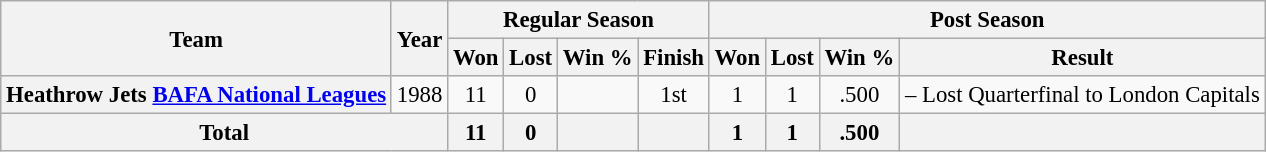<table class="wikitable" style="font-size: 95%; text-align:center;">
<tr>
<th rowspan="2">Team</th>
<th rowspan="2">Year</th>
<th colspan="4">Regular Season</th>
<th colspan="4">Post Season</th>
</tr>
<tr>
<th>Won</th>
<th>Lost</th>
<th>Win %</th>
<th>Finish</th>
<th>Won</th>
<th>Lost</th>
<th>Win %</th>
<th>Result</th>
</tr>
<tr>
<th>Heathrow Jets <a href='#'>BAFA National Leagues</a></th>
<td>1988</td>
<td>11</td>
<td>0</td>
<td></td>
<td>1st</td>
<td>1</td>
<td>1</td>
<td>.500</td>
<td>– Lost Quarterfinal to London Capitals</td>
</tr>
<tr>
<th colspan="2">Total</th>
<th>11</th>
<th>0</th>
<th></th>
<th></th>
<th>1</th>
<th>1</th>
<th>.500</th>
<th></th>
</tr>
</table>
